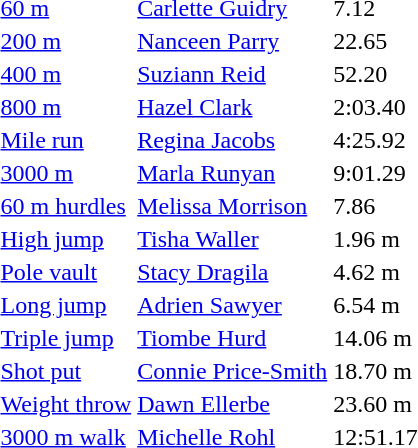<table>
<tr>
<td><a href='#'>60 m</a></td>
<td><a href='#'>Carlette Guidry</a></td>
<td>7.12</td>
<td></td>
<td></td>
<td></td>
<td></td>
</tr>
<tr>
<td><a href='#'>200 m</a></td>
<td><a href='#'>Nanceen Parry</a></td>
<td>22.65</td>
<td></td>
<td></td>
<td></td>
<td></td>
</tr>
<tr>
<td><a href='#'>400 m</a></td>
<td><a href='#'>Suziann Reid</a></td>
<td>52.20</td>
<td></td>
<td></td>
<td></td>
<td></td>
</tr>
<tr>
<td><a href='#'>800 m</a></td>
<td><a href='#'>Hazel Clark</a></td>
<td>2:03.40</td>
<td></td>
<td></td>
<td></td>
<td></td>
</tr>
<tr>
<td><a href='#'>Mile run</a></td>
<td><a href='#'>Regina Jacobs</a></td>
<td>4:25.92</td>
<td></td>
<td></td>
<td></td>
<td></td>
</tr>
<tr>
<td><a href='#'>3000 m</a></td>
<td><a href='#'>Marla Runyan</a></td>
<td>9:01.29</td>
<td></td>
<td></td>
<td></td>
<td></td>
</tr>
<tr>
<td><a href='#'>60 m hurdles</a></td>
<td><a href='#'>Melissa Morrison</a></td>
<td>7.86</td>
<td></td>
<td></td>
<td></td>
<td></td>
</tr>
<tr>
<td><a href='#'>High jump</a></td>
<td><a href='#'>Tisha Waller</a></td>
<td>1.96 m</td>
<td></td>
<td></td>
<td></td>
<td></td>
</tr>
<tr>
<td><a href='#'>Pole vault</a></td>
<td><a href='#'>Stacy Dragila</a></td>
<td>4.62 m</td>
<td></td>
<td></td>
<td></td>
<td></td>
</tr>
<tr>
<td><a href='#'>Long jump</a></td>
<td><a href='#'>Adrien Sawyer</a></td>
<td>6.54 m</td>
<td></td>
<td></td>
<td></td>
<td></td>
</tr>
<tr>
<td><a href='#'>Triple jump</a></td>
<td><a href='#'>Tiombe Hurd</a></td>
<td>14.06 m</td>
<td></td>
<td></td>
<td></td>
<td></td>
</tr>
<tr>
<td><a href='#'>Shot put</a></td>
<td><a href='#'>Connie Price-Smith</a></td>
<td>18.70 m</td>
<td></td>
<td></td>
<td></td>
<td></td>
</tr>
<tr>
<td><a href='#'>Weight throw</a></td>
<td><a href='#'>Dawn Ellerbe</a></td>
<td>23.60 m</td>
<td></td>
<td></td>
<td></td>
<td></td>
</tr>
<tr>
<td><a href='#'>3000 m walk</a></td>
<td><a href='#'>Michelle Rohl</a></td>
<td>12:51.17</td>
<td></td>
<td></td>
<td></td>
<td></td>
</tr>
</table>
